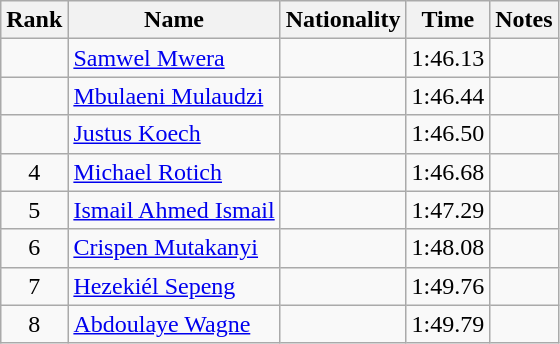<table class="wikitable sortable" style="text-align:center">
<tr>
<th>Rank</th>
<th>Name</th>
<th>Nationality</th>
<th>Time</th>
<th>Notes</th>
</tr>
<tr>
<td></td>
<td align=left><a href='#'>Samwel Mwera</a></td>
<td align=left></td>
<td>1:46.13</td>
<td></td>
</tr>
<tr>
<td></td>
<td align=left><a href='#'>Mbulaeni Mulaudzi</a></td>
<td align=left></td>
<td>1:46.44</td>
<td></td>
</tr>
<tr>
<td></td>
<td align=left><a href='#'>Justus Koech</a></td>
<td align=left></td>
<td>1:46.50</td>
<td></td>
</tr>
<tr>
<td>4</td>
<td align=left><a href='#'>Michael Rotich</a></td>
<td align=left></td>
<td>1:46.68</td>
<td></td>
</tr>
<tr>
<td>5</td>
<td align=left><a href='#'>Ismail Ahmed Ismail</a></td>
<td align=left></td>
<td>1:47.29</td>
<td></td>
</tr>
<tr>
<td>6</td>
<td align=left><a href='#'>Crispen Mutakanyi</a></td>
<td align=left></td>
<td>1:48.08</td>
<td></td>
</tr>
<tr>
<td>7</td>
<td align=left><a href='#'>Hezekiél Sepeng</a></td>
<td align=left></td>
<td>1:49.76</td>
<td></td>
</tr>
<tr>
<td>8</td>
<td align=left><a href='#'>Abdoulaye Wagne</a></td>
<td align=left></td>
<td>1:49.79</td>
<td></td>
</tr>
</table>
